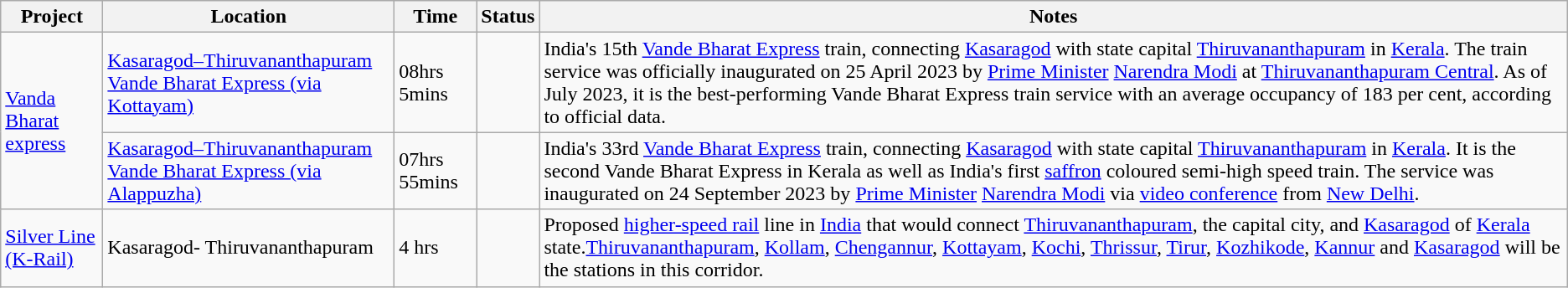<table class="wikitable">
<tr>
<th>Project</th>
<th>Location</th>
<th>Time</th>
<th>Status</th>
<th>Notes</th>
</tr>
<tr>
<td rowspan="2"><a href='#'>Vanda Bharat express</a></td>
<td><a href='#'>Kasaragod–Thiruvananthapuram Vande Bharat Express (via Kottayam)</a></td>
<td 08hrs 05mins>08hrs 5mins</td>
<td></td>
<td>India's 15th <a href='#'>Vande Bharat Express</a> train, connecting <a href='#'>Kasaragod</a> with state capital <a href='#'>Thiruvananthapuram</a> in <a href='#'>Kerala</a>. The train service was officially inaugurated on 25 April 2023 by <a href='#'>Prime Minister</a> <a href='#'>Narendra Modi</a> at <a href='#'>Thiruvananthapuram Central</a>. As of July 2023, it is the best-performing Vande Bharat Express train service with an average occupancy of 183 per cent, according to official data.</td>
</tr>
<tr>
<td><a href='#'>Kasaragod–Thiruvananthapuram Vande Bharat Express (via Alappuzha)</a></td>
<td>07hrs 55mins</td>
<td></td>
<td>India's 33rd <a href='#'>Vande Bharat Express</a> train, connecting <a href='#'>Kasaragod</a> with state capital <a href='#'>Thiruvananthapuram</a> in <a href='#'>Kerala</a>. It is the second Vande Bharat Express in Kerala as well as India's first <a href='#'>saffron</a> coloured semi-high speed train. The service was inaugurated on 24 September 2023 by <a href='#'>Prime Minister</a> <a href='#'>Narendra Modi</a> via <a href='#'>video conference</a> from <a href='#'>New Delhi</a>.</td>
</tr>
<tr>
<td><a href='#'>Silver Line (K-Rail)</a></td>
<td>Kasaragod- Thiruvananthapuram</td>
<td>4 hrs</td>
<td></td>
<td>Proposed <a href='#'>higher-speed rail</a> line in <a href='#'>India</a> that would connect <a href='#'>Thiruvananthapuram</a>, the capital city, and <a href='#'>Kasaragod</a> of <a href='#'>Kerala</a> state.<a href='#'>Thiruvananthapuram</a>, <a href='#'>Kollam</a>, <a href='#'>Chengannur</a>, <a href='#'>Kottayam</a>, <a href='#'>Kochi</a>, <a href='#'>Thrissur</a>, <a href='#'>Tirur</a>, <a href='#'>Kozhikode</a>, <a href='#'>Kannur</a> and <a href='#'>Kasaragod</a> will be the stations in this corridor.</td>
</tr>
</table>
